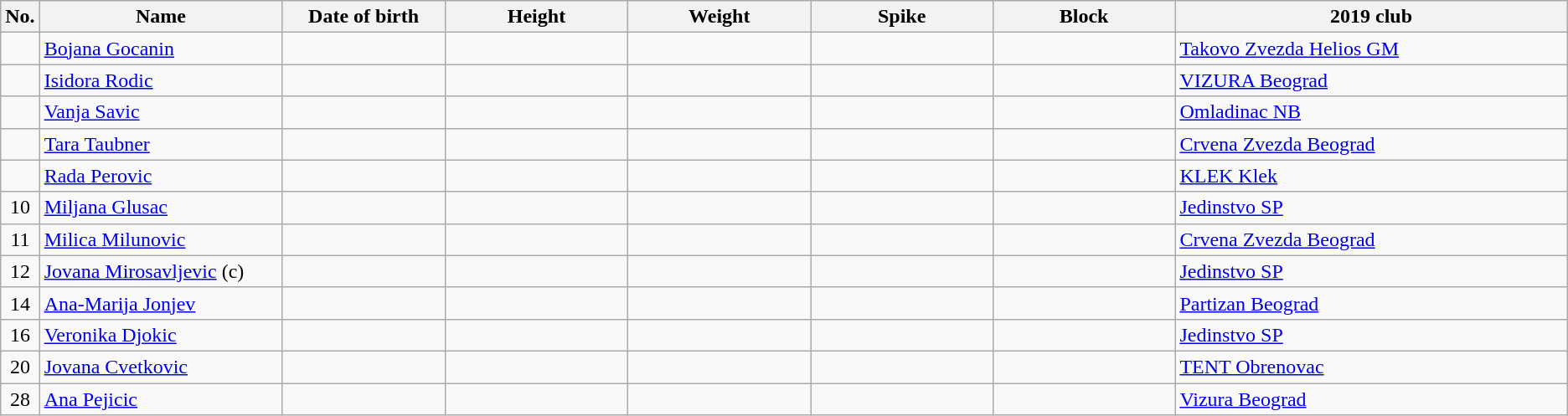<table class="wikitable sortable" style="font-size:100%; text-align:center;">
<tr>
<th>No.</th>
<th style="width:12em">Name</th>
<th style="width:8em">Date of birth</th>
<th style="width:9em">Height</th>
<th style="width:9em">Weight</th>
<th style="width:9em">Spike</th>
<th style="width:9em">Block</th>
<th style="width:20em">2019 club</th>
</tr>
<tr>
<td></td>
<td align=left><a href='#'>Bojana Gocanin</a></td>
<td align=right></td>
<td></td>
<td></td>
<td></td>
<td></td>
<td align=left> <a href='#'>Takovo Zvezda Helios GM</a></td>
</tr>
<tr>
<td></td>
<td align=left><a href='#'>Isidora Rodic</a></td>
<td align=right></td>
<td></td>
<td></td>
<td></td>
<td></td>
<td align=left> <a href='#'>VIZURA Beograd</a></td>
</tr>
<tr>
<td></td>
<td align=left><a href='#'>Vanja Savic</a></td>
<td align=right></td>
<td></td>
<td></td>
<td></td>
<td></td>
<td align=left> <a href='#'>Omladinac NB</a></td>
</tr>
<tr>
<td></td>
<td align=left><a href='#'>Tara Taubner</a></td>
<td align=right></td>
<td></td>
<td></td>
<td></td>
<td></td>
<td align=left> <a href='#'>Crvena Zvezda Beograd</a></td>
</tr>
<tr>
<td></td>
<td align=left><a href='#'>Rada Perovic</a></td>
<td align=right></td>
<td></td>
<td></td>
<td></td>
<td></td>
<td align=left> <a href='#'>KLEK Klek</a></td>
</tr>
<tr>
<td>10</td>
<td align=left><a href='#'>Miljana Glusac</a></td>
<td align=right></td>
<td></td>
<td></td>
<td></td>
<td></td>
<td align=left> <a href='#'>Jedinstvo SP</a></td>
</tr>
<tr>
<td>11</td>
<td align=left><a href='#'>Milica Milunovic</a></td>
<td align=right></td>
<td></td>
<td></td>
<td></td>
<td></td>
<td align=left> <a href='#'>Crvena Zvezda Beograd</a></td>
</tr>
<tr>
<td>12</td>
<td align=left><a href='#'>Jovana Mirosavljevic</a> (c)</td>
<td align=right></td>
<td></td>
<td></td>
<td></td>
<td></td>
<td align=left> <a href='#'>Jedinstvo SP</a></td>
</tr>
<tr>
<td>14</td>
<td align=left><a href='#'>Ana-Marija Jonjev</a></td>
<td align=right></td>
<td></td>
<td></td>
<td></td>
<td></td>
<td align=left> <a href='#'>Partizan Beograd</a></td>
</tr>
<tr>
<td>16</td>
<td align=left><a href='#'>Veronika Djokic</a></td>
<td align=right></td>
<td></td>
<td></td>
<td></td>
<td></td>
<td align=left> <a href='#'>Jedinstvo SP</a></td>
</tr>
<tr>
<td>20</td>
<td align=left><a href='#'>Jovana Cvetkovic</a></td>
<td align=right></td>
<td></td>
<td></td>
<td></td>
<td></td>
<td align=left> <a href='#'>TENT Obrenovac</a></td>
</tr>
<tr>
<td>28</td>
<td align=left><a href='#'>Ana Pejicic</a></td>
<td align=right></td>
<td></td>
<td></td>
<td></td>
<td></td>
<td align=left> <a href='#'>Vizura Beograd</a></td>
</tr>
</table>
